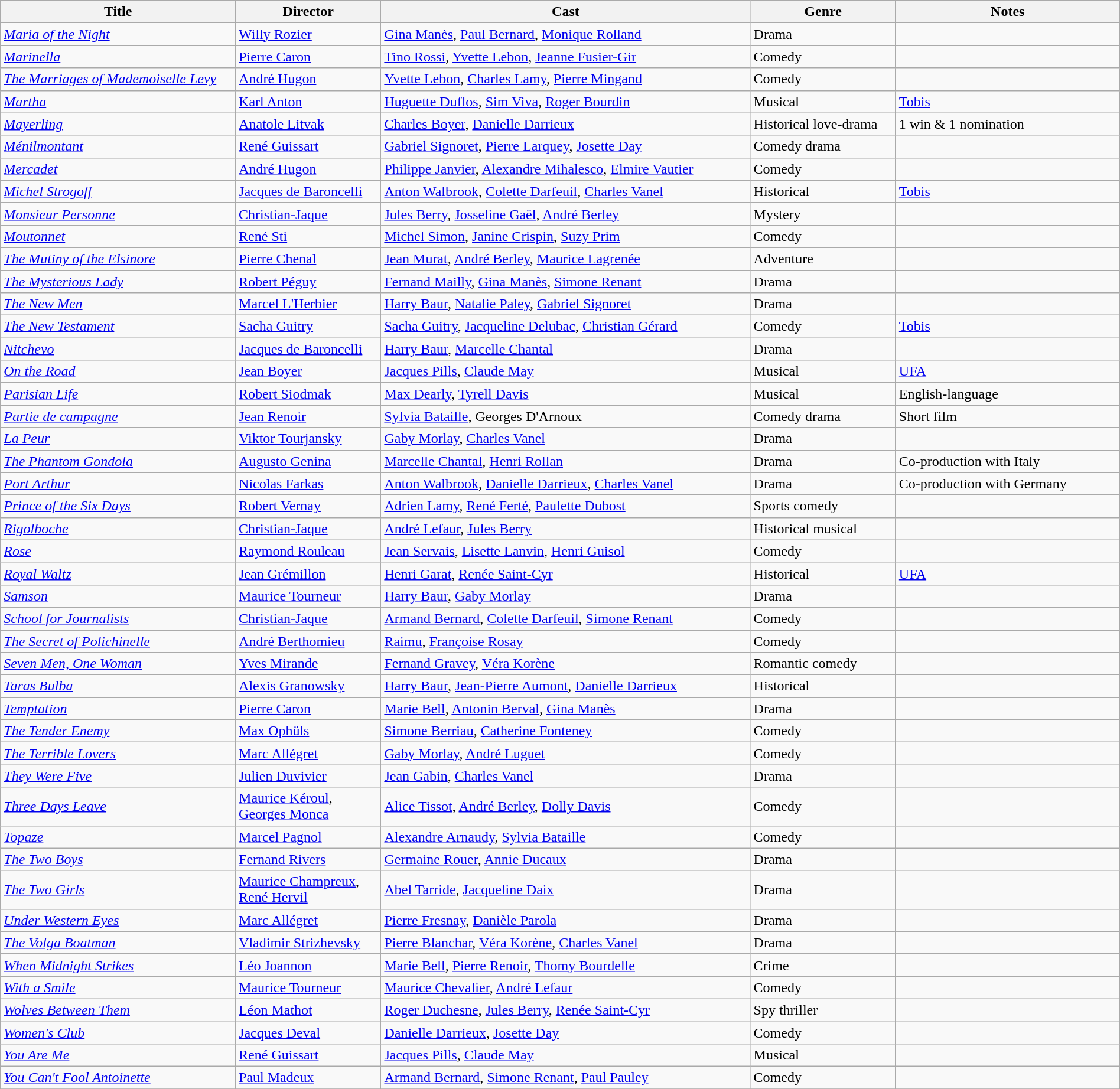<table class="wikitable" style="width:100%;">
<tr>
<th style="width:21%;">Title</th>
<th style="width:13%;">Director</th>
<th style="width:33%;">Cast</th>
<th style="width:13%;">Genre</th>
<th style="width:20%;">Notes</th>
</tr>
<tr>
<td><em><a href='#'>Maria of the Night</a></em></td>
<td><a href='#'>Willy Rozier</a></td>
<td><a href='#'>Gina Manès</a>, <a href='#'>Paul Bernard</a>, <a href='#'>Monique Rolland</a></td>
<td>Drama</td>
<td></td>
</tr>
<tr>
<td><em><a href='#'>Marinella</a></em></td>
<td><a href='#'>Pierre Caron</a></td>
<td><a href='#'>Tino Rossi</a>, <a href='#'>Yvette Lebon</a>, <a href='#'>Jeanne Fusier-Gir</a></td>
<td>Comedy</td>
<td></td>
</tr>
<tr>
<td><em><a href='#'>The Marriages of Mademoiselle Levy</a></em></td>
<td><a href='#'>André Hugon</a></td>
<td><a href='#'>Yvette Lebon</a>, <a href='#'>Charles Lamy</a>, <a href='#'>Pierre Mingand</a></td>
<td>Comedy</td>
<td></td>
</tr>
<tr>
<td><em><a href='#'>Martha</a></em></td>
<td><a href='#'>Karl Anton</a></td>
<td><a href='#'>Huguette Duflos</a>, <a href='#'>Sim Viva</a>, <a href='#'>Roger Bourdin</a></td>
<td>Musical</td>
<td><a href='#'>Tobis</a></td>
</tr>
<tr>
<td><em><a href='#'>Mayerling</a></em></td>
<td><a href='#'>Anatole Litvak</a></td>
<td><a href='#'>Charles Boyer</a>, <a href='#'>Danielle Darrieux</a></td>
<td>Historical love-drama</td>
<td>1 win & 1 nomination</td>
</tr>
<tr>
<td><em><a href='#'>Ménilmontant</a></em></td>
<td><a href='#'>René Guissart</a></td>
<td><a href='#'>Gabriel Signoret</a>, <a href='#'>Pierre Larquey</a>, <a href='#'>Josette Day</a></td>
<td>Comedy drama</td>
<td></td>
</tr>
<tr>
<td><em><a href='#'>Mercadet</a></em></td>
<td><a href='#'>André Hugon</a></td>
<td><a href='#'>Philippe Janvier</a>, <a href='#'>Alexandre Mihalesco</a>, <a href='#'>Elmire Vautier</a></td>
<td>Comedy</td>
<td></td>
</tr>
<tr>
<td><em><a href='#'>Michel Strogoff</a></em></td>
<td><a href='#'>Jacques de Baroncelli</a></td>
<td><a href='#'>Anton Walbrook</a>, <a href='#'>Colette Darfeuil</a>, <a href='#'>Charles Vanel</a></td>
<td>Historical</td>
<td><a href='#'>Tobis</a></td>
</tr>
<tr>
<td><em><a href='#'>Monsieur Personne</a></em></td>
<td><a href='#'>Christian-Jaque</a></td>
<td><a href='#'>Jules Berry</a>, <a href='#'>Josseline Gaël</a>, <a href='#'>André Berley</a></td>
<td>Mystery</td>
<td></td>
</tr>
<tr>
<td><em><a href='#'>Moutonnet</a></em></td>
<td><a href='#'>René Sti</a></td>
<td><a href='#'>Michel Simon</a>, <a href='#'>Janine Crispin</a>, <a href='#'>Suzy Prim</a></td>
<td>Comedy</td>
<td></td>
</tr>
<tr>
<td><em><a href='#'>The Mutiny of the Elsinore</a></em></td>
<td><a href='#'>Pierre Chenal</a></td>
<td><a href='#'>Jean Murat</a>, <a href='#'>André Berley</a>, <a href='#'>Maurice Lagrenée</a></td>
<td>Adventure</td>
<td></td>
</tr>
<tr>
<td><em><a href='#'>The Mysterious Lady</a></em></td>
<td><a href='#'>Robert Péguy</a></td>
<td><a href='#'>Fernand Mailly</a>, <a href='#'>Gina Manès</a>, <a href='#'>Simone Renant</a></td>
<td>Drama</td>
<td></td>
</tr>
<tr>
<td><em><a href='#'>The New Men</a></em></td>
<td><a href='#'>Marcel L'Herbier</a></td>
<td><a href='#'>Harry Baur</a>, <a href='#'>Natalie Paley</a>, <a href='#'>Gabriel Signoret</a></td>
<td>Drama</td>
<td></td>
</tr>
<tr>
<td><em><a href='#'>The New Testament</a></em></td>
<td><a href='#'>Sacha Guitry</a></td>
<td><a href='#'>Sacha Guitry</a>, <a href='#'>Jacqueline Delubac</a>, <a href='#'>Christian Gérard</a></td>
<td>Comedy</td>
<td><a href='#'>Tobis</a></td>
</tr>
<tr>
<td><em><a href='#'>Nitchevo</a></em></td>
<td><a href='#'>Jacques de Baroncelli</a></td>
<td><a href='#'>Harry Baur</a>, <a href='#'>Marcelle Chantal</a></td>
<td>Drama</td>
<td></td>
</tr>
<tr>
<td><em><a href='#'>On the Road</a></em></td>
<td><a href='#'>Jean Boyer</a></td>
<td><a href='#'>Jacques Pills</a>, <a href='#'>Claude May</a></td>
<td>Musical</td>
<td><a href='#'>UFA</a></td>
</tr>
<tr>
<td><em><a href='#'>Parisian Life</a></em></td>
<td><a href='#'>Robert Siodmak</a></td>
<td><a href='#'>Max Dearly</a>, <a href='#'>Tyrell Davis</a></td>
<td>Musical</td>
<td>English-language</td>
</tr>
<tr>
<td><em><a href='#'>Partie de campagne</a></em></td>
<td><a href='#'>Jean Renoir</a></td>
<td><a href='#'>Sylvia Bataille</a>, Georges D'Arnoux</td>
<td>Comedy drama</td>
<td>Short film</td>
</tr>
<tr>
<td><em><a href='#'>La Peur</a></em></td>
<td><a href='#'>Viktor Tourjansky</a></td>
<td><a href='#'>Gaby Morlay</a>, <a href='#'>Charles Vanel</a></td>
<td>Drama</td>
<td></td>
</tr>
<tr>
<td><em><a href='#'>The Phantom Gondola</a></em></td>
<td><a href='#'>Augusto Genina</a></td>
<td><a href='#'>Marcelle Chantal</a>, <a href='#'>Henri Rollan</a></td>
<td>Drama</td>
<td>Co-production with Italy</td>
</tr>
<tr>
<td><em><a href='#'>Port Arthur</a></em></td>
<td><a href='#'>Nicolas Farkas</a></td>
<td><a href='#'>Anton Walbrook</a>, <a href='#'>Danielle Darrieux</a>, <a href='#'>Charles Vanel</a></td>
<td>Drama</td>
<td>Co-production with Germany</td>
</tr>
<tr>
<td><em><a href='#'>Prince of the Six Days</a></em></td>
<td><a href='#'>Robert Vernay</a></td>
<td><a href='#'>Adrien Lamy</a>, <a href='#'>René Ferté</a>, <a href='#'>Paulette Dubost</a></td>
<td>Sports comedy</td>
<td></td>
</tr>
<tr>
<td><em><a href='#'>Rigolboche</a></em></td>
<td><a href='#'>Christian-Jaque</a></td>
<td><a href='#'>André Lefaur</a>, <a href='#'>Jules Berry</a></td>
<td>Historical musical</td>
<td></td>
</tr>
<tr>
<td><em><a href='#'>Rose</a></em></td>
<td><a href='#'>Raymond Rouleau</a></td>
<td><a href='#'>Jean Servais</a>, <a href='#'>Lisette Lanvin</a>, <a href='#'>Henri Guisol</a></td>
<td>Comedy</td>
<td></td>
</tr>
<tr>
<td><em><a href='#'>Royal Waltz</a></em></td>
<td><a href='#'>Jean Grémillon</a></td>
<td><a href='#'>Henri Garat</a>, <a href='#'>Renée Saint-Cyr</a></td>
<td>Historical</td>
<td><a href='#'>UFA</a></td>
</tr>
<tr>
<td><em><a href='#'>Samson</a></em></td>
<td><a href='#'>Maurice Tourneur</a></td>
<td><a href='#'>Harry Baur</a>, <a href='#'>Gaby Morlay</a></td>
<td>Drama</td>
<td></td>
</tr>
<tr>
<td><em><a href='#'>School for Journalists</a></em></td>
<td><a href='#'>Christian-Jaque</a></td>
<td><a href='#'>Armand Bernard</a>, <a href='#'>Colette Darfeuil</a>, <a href='#'>Simone Renant</a></td>
<td>Comedy</td>
<td></td>
</tr>
<tr>
<td><em><a href='#'>The Secret of Polichinelle</a></em></td>
<td><a href='#'>André Berthomieu</a></td>
<td><a href='#'>Raimu</a>, <a href='#'>Françoise Rosay</a></td>
<td>Comedy</td>
<td></td>
</tr>
<tr>
<td><em><a href='#'>Seven Men, One Woman</a></em></td>
<td><a href='#'>Yves Mirande</a></td>
<td><a href='#'>Fernand Gravey</a>, <a href='#'>Véra Korène</a></td>
<td>Romantic comedy</td>
<td></td>
</tr>
<tr>
<td><em><a href='#'>Taras Bulba</a></em></td>
<td><a href='#'>Alexis Granowsky</a></td>
<td><a href='#'>Harry Baur</a>, <a href='#'>Jean-Pierre Aumont</a>, <a href='#'>Danielle Darrieux</a></td>
<td>Historical</td>
<td></td>
</tr>
<tr>
<td><em><a href='#'>Temptation</a></em></td>
<td><a href='#'>Pierre Caron</a></td>
<td><a href='#'>Marie Bell</a>, <a href='#'>Antonin Berval</a>, <a href='#'>Gina Manès</a></td>
<td>Drama</td>
<td></td>
</tr>
<tr>
<td><em><a href='#'>The Tender Enemy</a></em></td>
<td><a href='#'>Max Ophüls</a></td>
<td><a href='#'>Simone Berriau</a>, <a href='#'>Catherine Fonteney</a></td>
<td>Comedy</td>
<td></td>
</tr>
<tr>
<td><em><a href='#'>The Terrible Lovers</a></em></td>
<td><a href='#'>Marc Allégret</a></td>
<td><a href='#'>Gaby Morlay</a>, <a href='#'>André Luguet</a></td>
<td>Comedy</td>
<td></td>
</tr>
<tr>
<td><em><a href='#'>They Were Five</a></em></td>
<td><a href='#'>Julien Duvivier</a></td>
<td><a href='#'>Jean Gabin</a>, <a href='#'>Charles Vanel</a></td>
<td>Drama</td>
<td></td>
</tr>
<tr>
<td><em><a href='#'>Three Days Leave</a></em></td>
<td><a href='#'>Maurice Kéroul</a>, <a href='#'>Georges Monca</a></td>
<td><a href='#'>Alice Tissot</a>, <a href='#'>André Berley</a>, <a href='#'>Dolly Davis</a></td>
<td>Comedy</td>
<td></td>
</tr>
<tr>
<td><em><a href='#'>Topaze</a></em></td>
<td><a href='#'>Marcel Pagnol</a></td>
<td><a href='#'>Alexandre Arnaudy</a>, <a href='#'>Sylvia Bataille</a></td>
<td>Comedy</td>
<td></td>
</tr>
<tr>
<td><em><a href='#'>The Two Boys</a></em></td>
<td><a href='#'>Fernand Rivers</a></td>
<td><a href='#'>Germaine Rouer</a>, <a href='#'>Annie Ducaux</a></td>
<td>Drama</td>
<td></td>
</tr>
<tr>
<td><em><a href='#'>The Two Girls</a></em></td>
<td><a href='#'>Maurice Champreux</a>, <a href='#'>René Hervil</a></td>
<td><a href='#'>Abel Tarride</a>, <a href='#'>Jacqueline Daix</a></td>
<td>Drama</td>
<td></td>
</tr>
<tr>
<td><em><a href='#'>Under Western Eyes</a></em></td>
<td><a href='#'>Marc Allégret</a></td>
<td><a href='#'>Pierre Fresnay</a>, <a href='#'>Danièle Parola</a></td>
<td>Drama</td>
<td></td>
</tr>
<tr>
<td><em><a href='#'>The Volga Boatman</a></em></td>
<td><a href='#'>Vladimir Strizhevsky </a></td>
<td><a href='#'>Pierre Blanchar</a>, <a href='#'>Véra Korène</a>, <a href='#'>Charles Vanel</a></td>
<td>Drama</td>
<td></td>
</tr>
<tr>
<td><em><a href='#'>When Midnight Strikes</a></em></td>
<td><a href='#'>Léo Joannon</a></td>
<td><a href='#'>Marie Bell</a>, <a href='#'>Pierre Renoir</a>, <a href='#'>Thomy Bourdelle</a></td>
<td>Crime</td>
<td></td>
</tr>
<tr>
<td><em><a href='#'>With a Smile</a></em></td>
<td><a href='#'>Maurice Tourneur</a></td>
<td><a href='#'>Maurice Chevalier</a>, <a href='#'>André Lefaur</a></td>
<td>Comedy</td>
<td></td>
</tr>
<tr>
<td><em><a href='#'>Wolves Between Them</a></em></td>
<td><a href='#'>Léon Mathot</a></td>
<td><a href='#'>Roger Duchesne</a>, <a href='#'>Jules Berry</a>, <a href='#'>Renée Saint-Cyr</a></td>
<td>Spy thriller</td>
<td></td>
</tr>
<tr>
<td><em><a href='#'>Women's Club</a></em></td>
<td><a href='#'>Jacques Deval</a></td>
<td><a href='#'>Danielle Darrieux</a>, <a href='#'>Josette Day</a></td>
<td>Comedy</td>
<td></td>
</tr>
<tr>
<td><em><a href='#'>You Are Me</a></em></td>
<td><a href='#'>René Guissart</a></td>
<td><a href='#'>Jacques Pills</a>, <a href='#'>Claude May</a></td>
<td>Musical</td>
<td></td>
</tr>
<tr>
<td><em><a href='#'>You Can't Fool Antoinette</a></em></td>
<td><a href='#'>Paul Madeux</a></td>
<td><a href='#'>Armand Bernard</a>, <a href='#'>Simone Renant</a>, <a href='#'>Paul Pauley</a></td>
<td>Comedy</td>
<td></td>
</tr>
<tr>
</tr>
</table>
